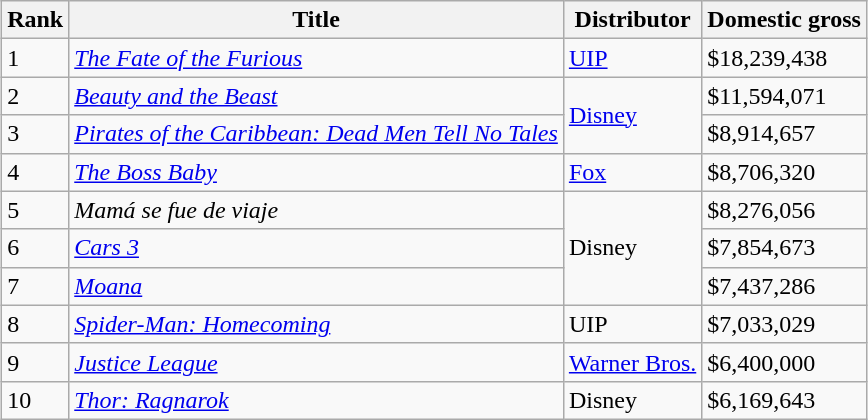<table class="wikitable sortable" style="margin:auto; margin:auto;">
<tr>
<th>Rank</th>
<th>Title</th>
<th>Distributor</th>
<th>Domestic gross</th>
</tr>
<tr>
<td>1</td>
<td><em><a href='#'>The Fate of the Furious</a></em></td>
<td><a href='#'>UIP</a></td>
<td>$18,239,438</td>
</tr>
<tr>
<td>2</td>
<td><em><a href='#'>Beauty and the Beast</a></em></td>
<td rowspan="2"><a href='#'>Disney</a></td>
<td>$11,594,071</td>
</tr>
<tr>
<td>3</td>
<td><em><a href='#'>Pirates of the Caribbean: Dead Men Tell No Tales</a></em></td>
<td>$8,914,657</td>
</tr>
<tr>
<td>4</td>
<td><em><a href='#'>The Boss Baby</a></em></td>
<td><a href='#'>Fox</a></td>
<td>$8,706,320</td>
</tr>
<tr>
<td>5</td>
<td><em>Mamá se fue de viaje</em></td>
<td rowspan="3">Disney</td>
<td>$8,276,056</td>
</tr>
<tr>
<td>6</td>
<td><em><a href='#'>Cars 3</a></em></td>
<td>$7,854,673</td>
</tr>
<tr>
<td>7</td>
<td><em><a href='#'>Moana</a></em></td>
<td>$7,437,286</td>
</tr>
<tr>
<td>8</td>
<td><em><a href='#'>Spider-Man: Homecoming</a></em></td>
<td>UIP</td>
<td>$7,033,029</td>
</tr>
<tr>
<td>9</td>
<td><em><a href='#'>Justice League</a></em></td>
<td><a href='#'>Warner Bros.</a></td>
<td>$6,400,000</td>
</tr>
<tr>
<td>10</td>
<td><em><a href='#'>Thor: Ragnarok</a></em></td>
<td>Disney</td>
<td>$6,169,643</td>
</tr>
</table>
